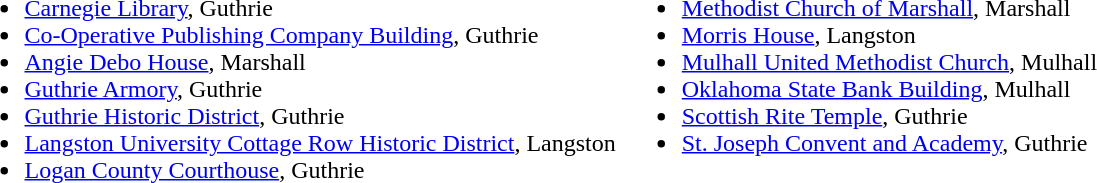<table>
<tr ---- valign="top">
<td><br><ul><li><a href='#'>Carnegie Library</a>, Guthrie</li><li><a href='#'>Co-Operative Publishing Company Building</a>, Guthrie</li><li><a href='#'>Angie Debo House</a>, Marshall</li><li><a href='#'>Guthrie Armory</a>, Guthrie</li><li><a href='#'>Guthrie Historic District</a>, Guthrie</li><li><a href='#'>Langston University Cottage Row Historic District</a>, Langston</li><li><a href='#'>Logan County Courthouse</a>, Guthrie</li></ul></td>
<td><br><ul><li><a href='#'>Methodist Church of Marshall</a>, Marshall</li><li><a href='#'>Morris House</a>, Langston</li><li><a href='#'>Mulhall United Methodist Church</a>, Mulhall</li><li><a href='#'>Oklahoma State Bank Building</a>, Mulhall</li><li><a href='#'>Scottish Rite Temple</a>, Guthrie</li><li><a href='#'>St. Joseph Convent and Academy</a>, Guthrie</li></ul></td>
</tr>
</table>
